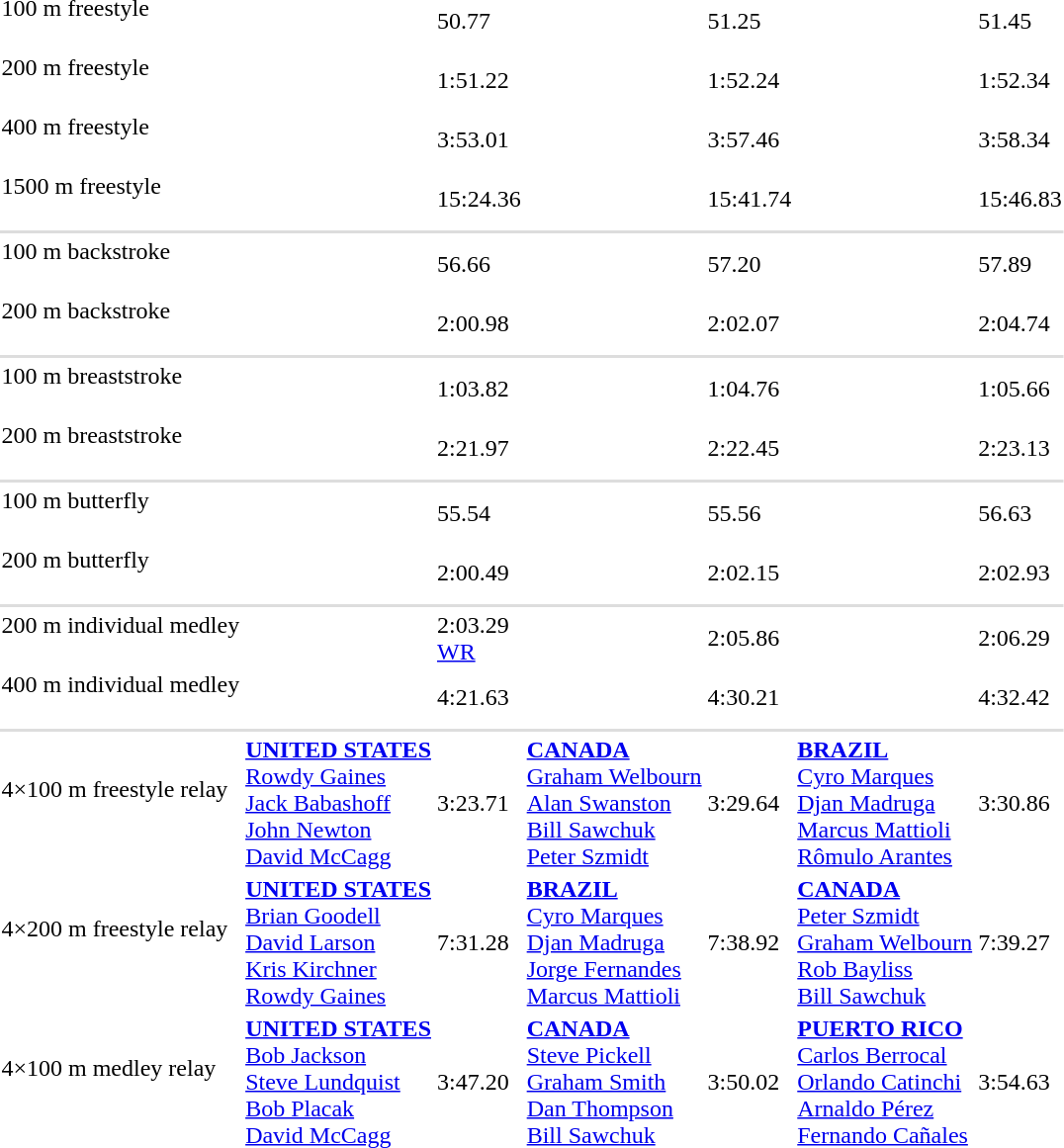<table>
<tr>
<td>100 m freestyle <br>  </td>
<td></td>
<td>50.77</td>
<td></td>
<td>51.25</td>
<td></td>
<td>51.45</td>
</tr>
<tr>
<td>200 m freestyle <br>  </td>
<td></td>
<td>1:51.22</td>
<td></td>
<td>1:52.24</td>
<td></td>
<td>1:52.34</td>
</tr>
<tr>
<td>400 m freestyle <br>  </td>
<td></td>
<td>3:53.01</td>
<td></td>
<td>3:57.46</td>
<td></td>
<td>3:58.34</td>
</tr>
<tr>
<td>1500 m freestyle <br>  </td>
<td></td>
<td>15:24.36</td>
<td></td>
<td>15:41.74</td>
<td></td>
<td>15:46.83</td>
</tr>
<tr style="background:#ddd;">
<td colspan=7></td>
</tr>
<tr>
<td>100 m backstroke <br>  </td>
<td></td>
<td>56.66</td>
<td></td>
<td>57.20</td>
<td></td>
<td>57.89</td>
</tr>
<tr>
<td>200 m backstroke <br>  </td>
<td></td>
<td>2:00.98</td>
<td></td>
<td>2:02.07</td>
<td></td>
<td>2:04.74</td>
</tr>
<tr style="background:#ddd;">
<td colspan=7></td>
</tr>
<tr>
<td>100 m breaststroke <br>  </td>
<td></td>
<td>1:03.82</td>
<td></td>
<td>1:04.76</td>
<td></td>
<td>1:05.66</td>
</tr>
<tr>
<td>200 m breaststroke <br>  </td>
<td></td>
<td>2:21.97</td>
<td></td>
<td>2:22.45</td>
<td></td>
<td>2:23.13</td>
</tr>
<tr style="background:#ddd;">
<td colspan=7></td>
</tr>
<tr>
<td>100 m butterfly <br>  </td>
<td></td>
<td>55.54</td>
<td></td>
<td>55.56</td>
<td></td>
<td>56.63</td>
</tr>
<tr>
<td>200 m butterfly <br>  </td>
<td></td>
<td>2:00.49</td>
<td></td>
<td>2:02.15</td>
<td></td>
<td>2:02.93</td>
</tr>
<tr style="background:#ddd;">
<td colspan=7></td>
</tr>
<tr>
<td>200 m individual medley <br>  </td>
<td></td>
<td>2:03.29 <br><a href='#'>WR</a></td>
<td></td>
<td>2:05.86</td>
<td></td>
<td>2:06.29</td>
</tr>
<tr>
<td>400 m individual medley <br>  </td>
<td></td>
<td>4:21.63</td>
<td></td>
<td>4:30.21</td>
<td></td>
<td>4:32.42</td>
</tr>
<tr style="background:#ddd;">
<td colspan=7></td>
</tr>
<tr>
<td>4×100 m freestyle relay <br>  </td>
<td> <strong><a href='#'>UNITED STATES</a></strong><br><a href='#'>Rowdy Gaines</a><br><a href='#'>Jack Babashoff</a><br><a href='#'>John Newton</a><br><a href='#'>David McCagg</a></td>
<td>3:23.71</td>
<td> <strong><a href='#'>CANADA</a></strong><br><a href='#'>Graham Welbourn</a><br><a href='#'>Alan Swanston</a><br><a href='#'>Bill Sawchuk</a><br><a href='#'>Peter Szmidt</a></td>
<td>3:29.64</td>
<td> <strong><a href='#'>BRAZIL</a></strong><br><a href='#'>Cyro Marques</a><br><a href='#'>Djan Madruga</a><br><a href='#'>Marcus Mattioli</a><br><a href='#'>Rômulo Arantes</a></td>
<td>3:30.86</td>
</tr>
<tr>
<td>4×200 m freestyle relay <br>  </td>
<td> <strong><a href='#'>UNITED STATES</a></strong><br><a href='#'>Brian Goodell</a><br><a href='#'>David Larson</a><br><a href='#'>Kris Kirchner</a><br><a href='#'>Rowdy Gaines</a></td>
<td>7:31.28</td>
<td> <strong><a href='#'>BRAZIL</a></strong><br><a href='#'>Cyro Marques</a><br><a href='#'>Djan Madruga</a><br><a href='#'>Jorge Fernandes</a><br><a href='#'>Marcus Mattioli</a></td>
<td>7:38.92</td>
<td> <strong><a href='#'>CANADA</a></strong><br><a href='#'>Peter Szmidt</a><br><a href='#'>Graham Welbourn</a><br><a href='#'>Rob Bayliss</a><br><a href='#'>Bill Sawchuk</a></td>
<td>7:39.27</td>
</tr>
<tr>
<td>4×100 m medley relay <br>  </td>
<td> <strong><a href='#'>UNITED STATES</a></strong><br><a href='#'>Bob Jackson</a><br><a href='#'>Steve Lundquist</a><br><a href='#'>Bob Placak</a><br><a href='#'>David McCagg</a></td>
<td>3:47.20</td>
<td> <strong><a href='#'>CANADA</a></strong><br><a href='#'>Steve Pickell</a><br><a href='#'>Graham Smith</a><br><a href='#'>Dan Thompson</a><br><a href='#'>Bill Sawchuk</a></td>
<td>3:50.02</td>
<td> <strong><a href='#'>PUERTO RICO</a></strong><br><a href='#'>Carlos Berrocal</a><br><a href='#'>Orlando Catinchi</a><br><a href='#'>Arnaldo Pérez</a><br><a href='#'>Fernando Cañales</a></td>
<td>3:54.63</td>
</tr>
</table>
